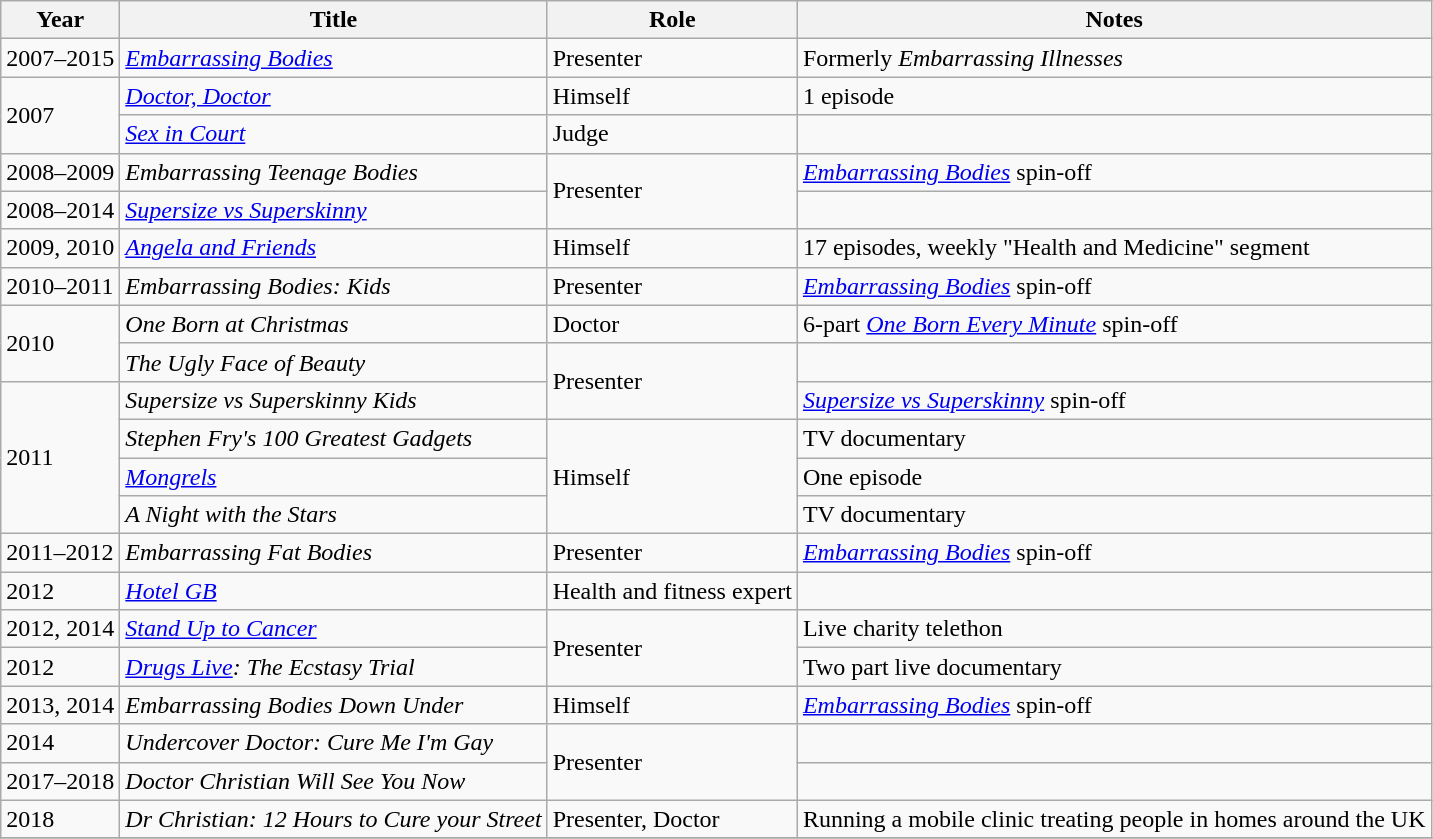<table class = "wikitable sortable">
<tr>
<th>Year</th>
<th>Title</th>
<th>Role</th>
<th class = "unsortable">Notes</th>
</tr>
<tr>
<td>2007–2015</td>
<td><em><a href='#'>Embarrassing Bodies</a></em></td>
<td>Presenter</td>
<td>Formerly <em>Embarrassing Illnesses</em></td>
</tr>
<tr>
<td rowspan=2>2007</td>
<td><em><a href='#'>Doctor, Doctor</a></em></td>
<td>Himself</td>
<td>1 episode</td>
</tr>
<tr>
<td><em><a href='#'>Sex in Court</a></em></td>
<td>Judge</td>
<td></td>
</tr>
<tr>
<td>2008–2009</td>
<td><em>Embarrassing Teenage Bodies</em></td>
<td rowspan=2>Presenter</td>
<td><em><a href='#'>Embarrassing Bodies</a></em> spin-off</td>
</tr>
<tr>
<td>2008–2014</td>
<td><em><a href='#'>Supersize vs Superskinny</a></em></td>
<td></td>
</tr>
<tr>
<td>2009, 2010</td>
<td><em><a href='#'>Angela and Friends</a></em></td>
<td>Himself</td>
<td>17 episodes, weekly "Health and Medicine" segment</td>
</tr>
<tr>
<td>2010–2011</td>
<td><em>Embarrassing Bodies: Kids</em></td>
<td>Presenter</td>
<td><em><a href='#'>Embarrassing Bodies</a></em> spin-off</td>
</tr>
<tr>
<td rowspan=2>2010</td>
<td><em>One Born at Christmas</em></td>
<td>Doctor</td>
<td>6-part <em><a href='#'>One Born Every Minute</a></em> spin-off</td>
</tr>
<tr>
<td><em>The Ugly Face of Beauty</em></td>
<td rowspan=2>Presenter</td>
<td></td>
</tr>
<tr>
<td rowspan=4>2011</td>
<td><em>Supersize vs Superskinny Kids</em></td>
<td><em><a href='#'>Supersize vs Superskinny</a></em> spin-off</td>
</tr>
<tr>
<td><em>Stephen Fry's 100 Greatest Gadgets</em></td>
<td rowspan=3>Himself</td>
<td>TV documentary</td>
</tr>
<tr>
<td><em><a href='#'>Mongrels</a></em></td>
<td>One episode</td>
</tr>
<tr>
<td><em>A Night with the Stars</em></td>
<td>TV documentary</td>
</tr>
<tr>
<td>2011–2012</td>
<td><em>Embarrassing Fat Bodies</em></td>
<td>Presenter</td>
<td><em><a href='#'>Embarrassing Bodies</a></em> spin-off</td>
</tr>
<tr>
<td>2012</td>
<td><em><a href='#'>Hotel GB</a></em></td>
<td>Health and fitness expert</td>
<td></td>
</tr>
<tr>
<td>2012, 2014</td>
<td><em><a href='#'>Stand Up to Cancer</a></em></td>
<td rowspan=2>Presenter</td>
<td>Live charity telethon</td>
</tr>
<tr>
<td>2012</td>
<td><em><a href='#'>Drugs Live</a>: The Ecstasy Trial</em></td>
<td>Two part live documentary</td>
</tr>
<tr>
<td>2013, 2014</td>
<td><em>Embarrassing Bodies Down Under</em></td>
<td>Himself</td>
<td><em><a href='#'>Embarrassing Bodies</a></em> spin-off</td>
</tr>
<tr>
<td>2014</td>
<td><em>Undercover Doctor: Cure Me I'm Gay</em></td>
<td rowspan=2>Presenter</td>
<td></td>
</tr>
<tr>
<td>2017–2018</td>
<td><em>Doctor Christian Will See You Now</em></td>
<td></td>
</tr>
<tr>
<td>2018</td>
<td><em>Dr Christian: 12 Hours to Cure your Street</em></td>
<td>Presenter, Doctor</td>
<td>Running a mobile clinic treating people in homes around the UK</td>
</tr>
<tr>
</tr>
</table>
